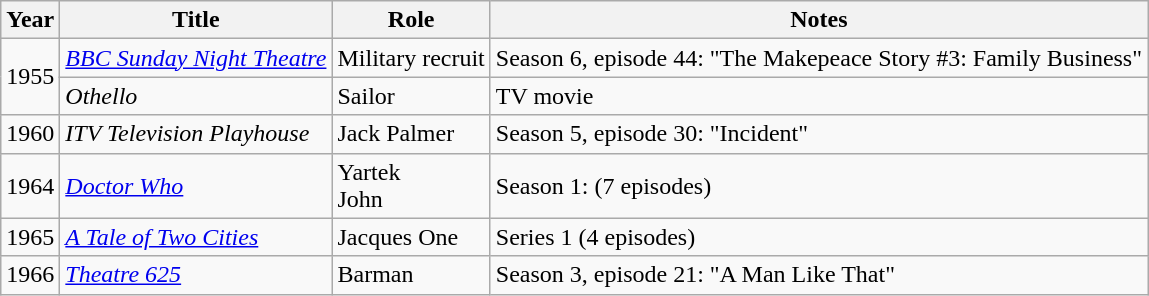<table class="wikitable sortable jquery-tablesorter">
<tr>
<th>Year</th>
<th>Title</th>
<th>Role</th>
<th>Notes</th>
</tr>
<tr>
<td rowspan="2">1955</td>
<td><em><a href='#'>BBC Sunday Night Theatre</a></em></td>
<td>Military recruit</td>
<td>Season 6, episode 44: "The Makepeace Story #3: Family Business"</td>
</tr>
<tr>
<td><em>Othello</em></td>
<td>Sailor</td>
<td>TV movie</td>
</tr>
<tr>
<td>1960</td>
<td><em>ITV Television Playhouse</em></td>
<td>Jack Palmer</td>
<td>Season 5, episode 30: "Incident"</td>
</tr>
<tr>
<td>1964</td>
<td><em><a href='#'>Doctor Who</a></em></td>
<td>Yartek<br>John</td>
<td>Season 1: (7 episodes)</td>
</tr>
<tr>
<td>1965</td>
<td><em><a href='#'>A Tale of Two Cities</a></em></td>
<td>Jacques One</td>
<td>Series 1 (4 episodes)</td>
</tr>
<tr>
<td>1966</td>
<td><em><a href='#'>Theatre 625</a></em></td>
<td>Barman</td>
<td>Season 3, episode 21: "A Man Like That"</td>
</tr>
</table>
